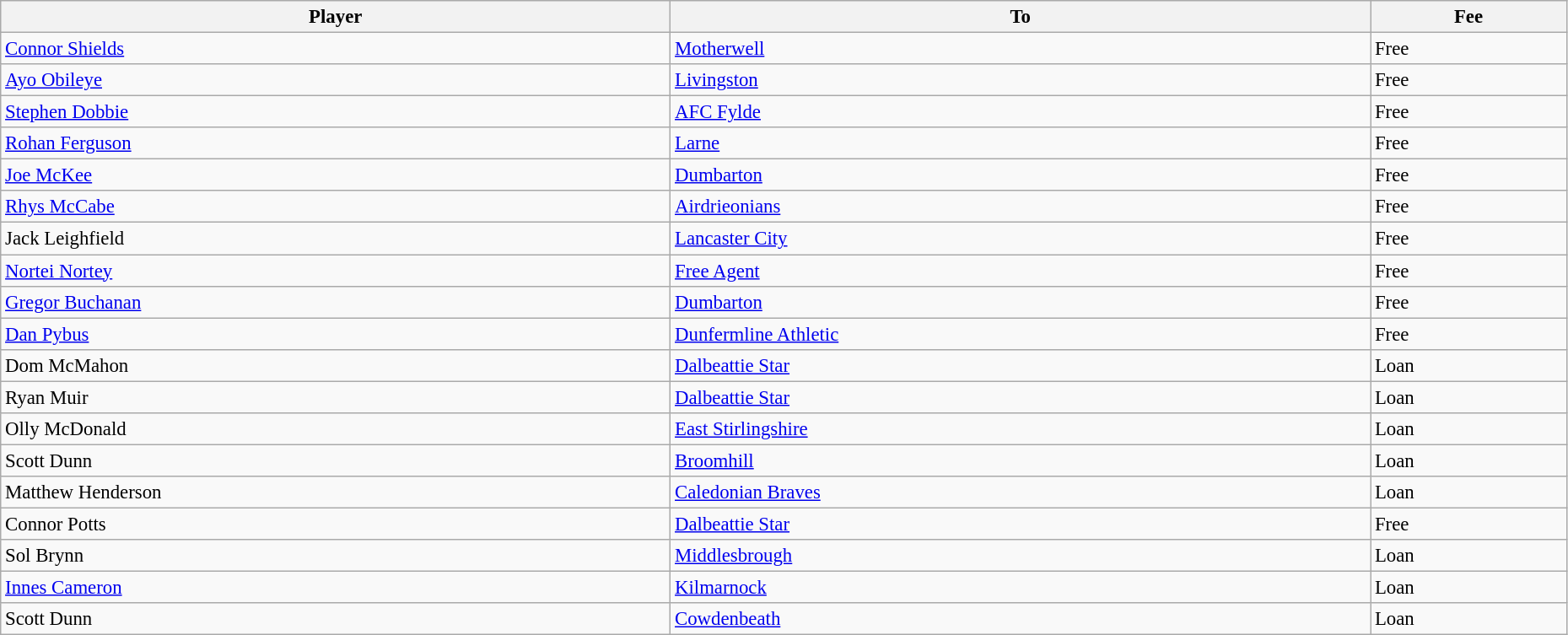<table class="wikitable" style="font-size:95%; width:98%; text-align:left">
<tr>
<th>Player</th>
<th>To</th>
<th>Fee</th>
</tr>
<tr>
<td> <a href='#'>Connor Shields</a></td>
<td> <a href='#'>Motherwell</a></td>
<td>Free</td>
</tr>
<tr>
<td> <a href='#'>Ayo Obileye</a></td>
<td> <a href='#'>Livingston</a></td>
<td>Free</td>
</tr>
<tr>
<td> <a href='#'>Stephen Dobbie</a></td>
<td> <a href='#'>AFC Fylde</a></td>
<td>Free</td>
</tr>
<tr>
<td> <a href='#'>Rohan Ferguson</a></td>
<td> <a href='#'>Larne</a></td>
<td>Free</td>
</tr>
<tr>
<td> <a href='#'>Joe McKee</a></td>
<td> <a href='#'>Dumbarton</a></td>
<td>Free</td>
</tr>
<tr>
<td> <a href='#'>Rhys McCabe</a></td>
<td> <a href='#'>Airdrieonians</a></td>
<td>Free</td>
</tr>
<tr>
<td> Jack Leighfield</td>
<td> <a href='#'>Lancaster City</a></td>
<td>Free</td>
</tr>
<tr>
<td> <a href='#'>Nortei Nortey</a></td>
<td><a href='#'>Free Agent</a></td>
<td>Free</td>
</tr>
<tr>
<td> <a href='#'>Gregor Buchanan</a></td>
<td> <a href='#'>Dumbarton</a></td>
<td>Free</td>
</tr>
<tr>
<td> <a href='#'>Dan Pybus</a></td>
<td> <a href='#'>Dunfermline Athletic</a></td>
<td>Free</td>
</tr>
<tr>
<td> Dom McMahon</td>
<td> <a href='#'>Dalbeattie Star</a></td>
<td Loan (sports)>Loan</td>
</tr>
<tr>
<td> Ryan Muir</td>
<td> <a href='#'>Dalbeattie Star</a></td>
<td Loan (sports)>Loan</td>
</tr>
<tr>
<td> Olly McDonald</td>
<td> <a href='#'>East Stirlingshire</a></td>
<td Loan (sports)>Loan</td>
</tr>
<tr>
<td> Scott Dunn</td>
<td> <a href='#'>Broomhill</a></td>
<td Loan (sports)>Loan</td>
</tr>
<tr>
<td> Matthew Henderson</td>
<td> <a href='#'>Caledonian Braves</a></td>
<td Loan (sports)>Loan</td>
</tr>
<tr>
<td> Connor Potts</td>
<td> <a href='#'>Dalbeattie Star</a></td>
<td>Free</td>
</tr>
<tr>
<td> Sol Brynn</td>
<td> <a href='#'>Middlesbrough</a></td>
<td Loan (sports)>Loan</td>
</tr>
<tr>
<td> <a href='#'>Innes Cameron</a></td>
<td> <a href='#'>Kilmarnock</a></td>
<td Loan (sports)>Loan</td>
</tr>
<tr>
<td> Scott Dunn</td>
<td> <a href='#'>Cowdenbeath</a></td>
<td Loan (sports)>Loan</td>
</tr>
</table>
